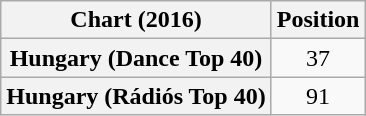<table class="wikitable sortable plainrowheaders" style="text-align:center;">
<tr>
<th>Chart (2016)</th>
<th>Position</th>
</tr>
<tr>
<th scope="row">Hungary (Dance Top 40)</th>
<td>37</td>
</tr>
<tr>
<th scope="row">Hungary (Rádiós Top 40)</th>
<td>91</td>
</tr>
</table>
